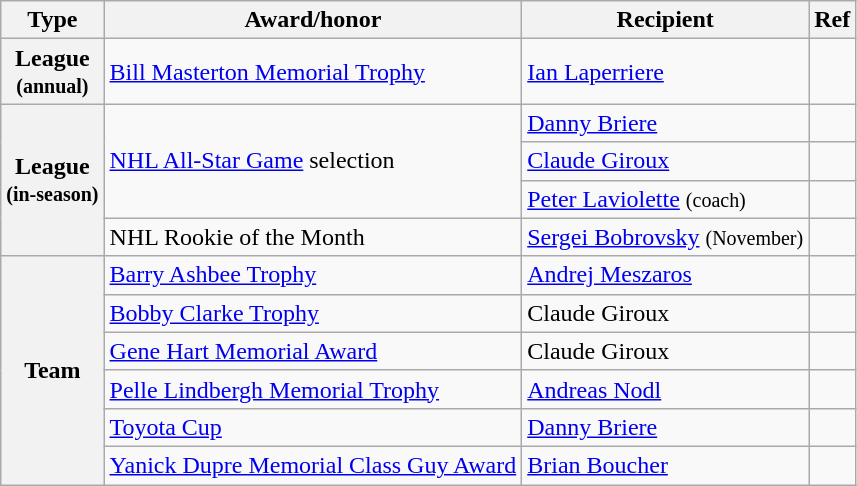<table class="wikitable">
<tr>
<th scope="col">Type</th>
<th scope="col">Award/honor</th>
<th scope="col">Recipient</th>
<th scope="col">Ref</th>
</tr>
<tr>
<th scope="row">League<br><small>(annual)</small></th>
<td><a href='#'>Bill Masterton Memorial Trophy</a></td>
<td><a href='#'>Ian Laperriere</a></td>
<td></td>
</tr>
<tr>
<th scope="row" rowspan="4">League<br><small>(in-season)</small></th>
<td rowspan="3"><a href='#'>NHL All-Star Game</a> selection</td>
<td><a href='#'>Danny Briere</a></td>
<td></td>
</tr>
<tr>
<td><a href='#'>Claude Giroux</a></td>
<td></td>
</tr>
<tr>
<td><a href='#'>Peter Laviolette</a> <small>(coach)</small></td>
<td></td>
</tr>
<tr>
<td>NHL Rookie of the Month</td>
<td><a href='#'>Sergei Bobrovsky</a> <small>(November)</small></td>
<td></td>
</tr>
<tr>
<th scope="row" rowspan="6">Team</th>
<td><a href='#'>Barry Ashbee Trophy</a></td>
<td><a href='#'>Andrej Meszaros</a></td>
<td></td>
</tr>
<tr>
<td><a href='#'>Bobby Clarke Trophy</a></td>
<td>Claude Giroux</td>
<td></td>
</tr>
<tr>
<td><a href='#'>Gene Hart Memorial Award</a></td>
<td>Claude Giroux</td>
<td></td>
</tr>
<tr>
<td><a href='#'>Pelle Lindbergh Memorial Trophy</a></td>
<td><a href='#'>Andreas Nodl</a></td>
<td></td>
</tr>
<tr>
<td><a href='#'>Toyota Cup</a></td>
<td><a href='#'>Danny Briere</a></td>
<td></td>
</tr>
<tr>
<td><a href='#'>Yanick Dupre Memorial Class Guy Award</a></td>
<td><a href='#'>Brian Boucher</a></td>
<td></td>
</tr>
</table>
